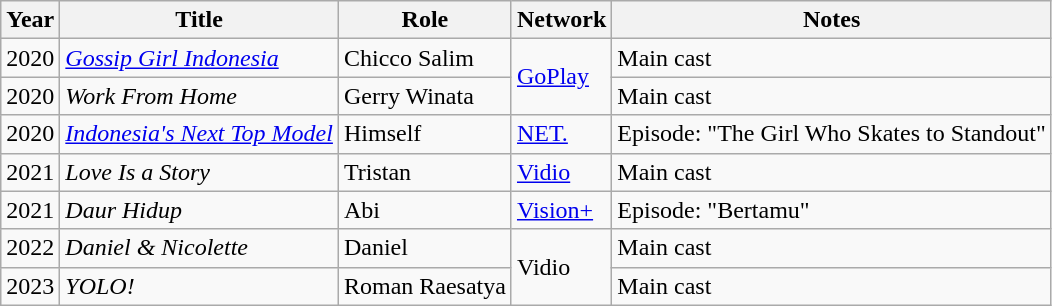<table class="wikitable sortable">
<tr>
<th>Year</th>
<th>Title</th>
<th>Role</th>
<th>Network</th>
<th class="unsortable">Notes</th>
</tr>
<tr>
<td>2020</td>
<td><em><a href='#'>Gossip Girl Indonesia</a></em></td>
<td>Chicco Salim</td>
<td rowspan="2"><a href='#'>GoPlay</a></td>
<td>Main cast</td>
</tr>
<tr>
<td>2020</td>
<td><em>Work From Home</em></td>
<td>Gerry Winata</td>
<td>Main cast</td>
</tr>
<tr>
<td>2020</td>
<td><em><a href='#'>Indonesia's Next Top Model</a></em></td>
<td>Himself</td>
<td><a href='#'>NET.</a></td>
<td>Episode: "The Girl Who Skates to Standout"</td>
</tr>
<tr>
<td>2021</td>
<td><em>Love Is a Story</em></td>
<td>Tristan</td>
<td><a href='#'>Vidio</a></td>
<td>Main cast</td>
</tr>
<tr>
<td>2021</td>
<td><em>Daur Hidup</em></td>
<td>Abi</td>
<td><a href='#'>Vision+</a></td>
<td>Episode: "Bertamu"</td>
</tr>
<tr>
<td>2022</td>
<td><em>Daniel & Nicolette</em></td>
<td>Daniel</td>
<td rowspan="2">Vidio</td>
<td>Main cast</td>
</tr>
<tr>
<td>2023</td>
<td><em>YOLO!</em></td>
<td>Roman Raesatya</td>
<td>Main cast</td>
</tr>
</table>
